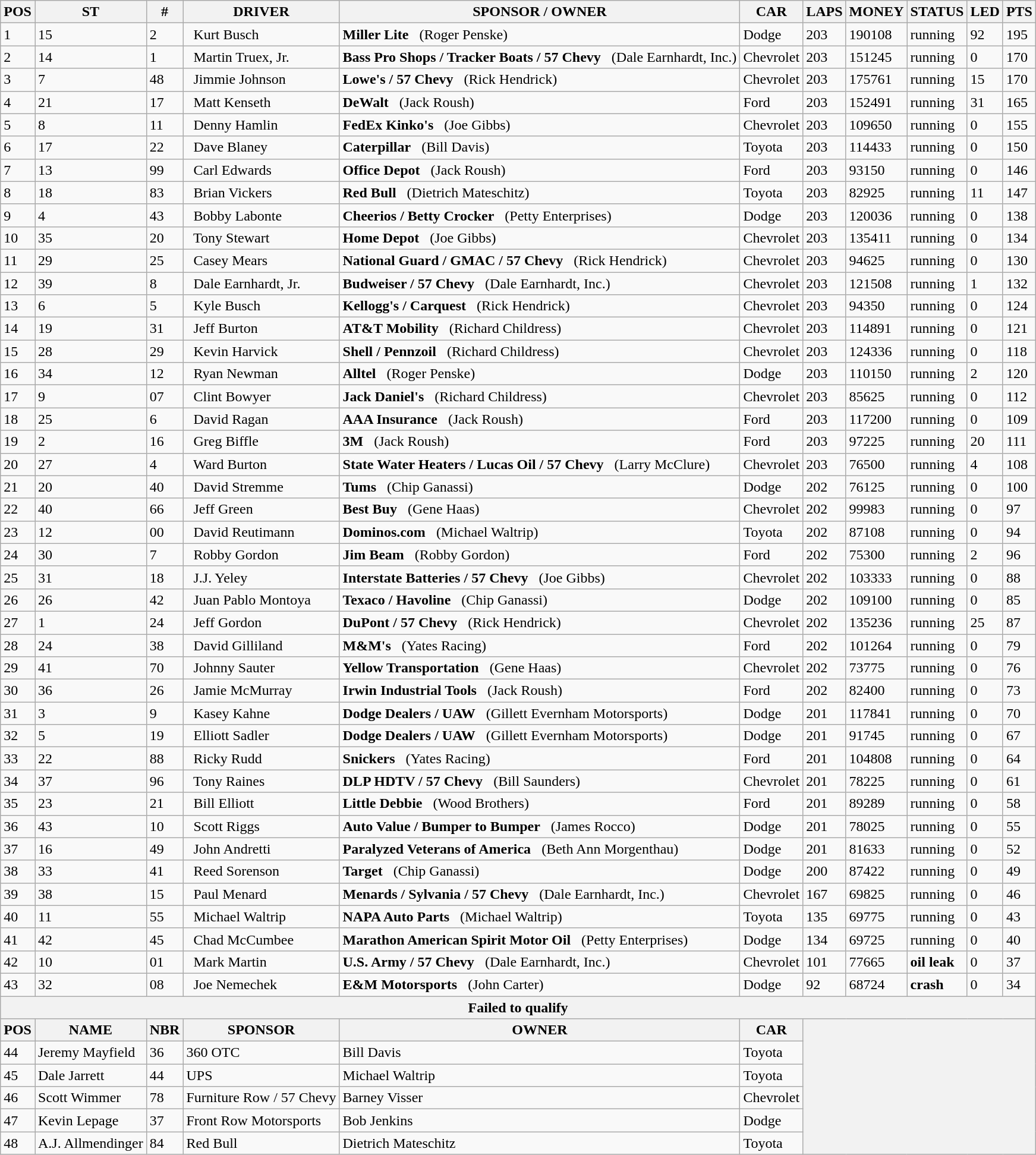<table class="wikitable">
<tr>
<th>POS</th>
<th>ST</th>
<th>#</th>
<th>DRIVER</th>
<th>SPONSOR / OWNER</th>
<th>CAR</th>
<th>LAPS</th>
<th>MONEY</th>
<th>STATUS</th>
<th>LED</th>
<th>PTS</th>
</tr>
<tr>
<td>1</td>
<td>15</td>
<td>2</td>
<td>  Kurt Busch</td>
<td><strong>Miller Lite</strong>   (Roger Penske)</td>
<td>Dodge</td>
<td>203</td>
<td>190108</td>
<td>running</td>
<td>92</td>
<td>195</td>
</tr>
<tr>
<td>2</td>
<td>14</td>
<td>1</td>
<td>  Martin Truex, Jr.</td>
<td><strong>Bass Pro Shops / Tracker Boats / 57 Chevy</strong>   (Dale Earnhardt, Inc.)</td>
<td>Chevrolet</td>
<td>203</td>
<td>151245</td>
<td>running</td>
<td>0</td>
<td>170</td>
</tr>
<tr>
<td>3</td>
<td>7</td>
<td>48</td>
<td>  Jimmie Johnson</td>
<td><strong>Lowe's / 57 Chevy</strong>   (Rick Hendrick)</td>
<td>Chevrolet</td>
<td>203</td>
<td>175761</td>
<td>running</td>
<td>15</td>
<td>170</td>
</tr>
<tr>
<td>4</td>
<td>21</td>
<td>17</td>
<td>  Matt Kenseth</td>
<td><strong>DeWalt</strong>   (Jack Roush)</td>
<td>Ford</td>
<td>203</td>
<td>152491</td>
<td>running</td>
<td>31</td>
<td>165</td>
</tr>
<tr>
<td>5</td>
<td>8</td>
<td>11</td>
<td>  Denny Hamlin</td>
<td><strong>FedEx Kinko's</strong>   (Joe Gibbs)</td>
<td>Chevrolet</td>
<td>203</td>
<td>109650</td>
<td>running</td>
<td>0</td>
<td>155</td>
</tr>
<tr>
<td>6</td>
<td>17</td>
<td>22</td>
<td>  Dave Blaney</td>
<td><strong>Caterpillar</strong>   (Bill Davis)</td>
<td>Toyota</td>
<td>203</td>
<td>114433</td>
<td>running</td>
<td>0</td>
<td>150</td>
</tr>
<tr>
<td>7</td>
<td>13</td>
<td>99</td>
<td>  Carl Edwards</td>
<td><strong>Office Depot</strong>   (Jack Roush)</td>
<td>Ford</td>
<td>203</td>
<td>93150</td>
<td>running</td>
<td>0</td>
<td>146</td>
</tr>
<tr>
<td>8</td>
<td>18</td>
<td>83</td>
<td>  Brian Vickers</td>
<td><strong>Red Bull</strong>   (Dietrich Mateschitz)</td>
<td>Toyota</td>
<td>203</td>
<td>82925</td>
<td>running</td>
<td>11</td>
<td>147</td>
</tr>
<tr>
<td>9</td>
<td>4</td>
<td>43</td>
<td>  Bobby Labonte</td>
<td><strong>Cheerios / Betty Crocker</strong>   (Petty Enterprises)</td>
<td>Dodge</td>
<td>203</td>
<td>120036</td>
<td>running</td>
<td>0</td>
<td>138</td>
</tr>
<tr>
<td>10</td>
<td>35</td>
<td>20</td>
<td>  Tony Stewart</td>
<td><strong>Home Depot</strong>   (Joe Gibbs)</td>
<td>Chevrolet</td>
<td>203</td>
<td>135411</td>
<td>running</td>
<td>0</td>
<td>134</td>
</tr>
<tr>
<td>11</td>
<td>29</td>
<td>25</td>
<td>  Casey Mears</td>
<td><strong>National Guard / GMAC / 57 Chevy</strong>   (Rick Hendrick)</td>
<td>Chevrolet</td>
<td>203</td>
<td>94625</td>
<td>running</td>
<td>0</td>
<td>130</td>
</tr>
<tr>
<td>12</td>
<td>39</td>
<td>8</td>
<td>  Dale Earnhardt, Jr.</td>
<td><strong>Budweiser / 57 Chevy</strong>   (Dale Earnhardt, Inc.)</td>
<td>Chevrolet</td>
<td>203</td>
<td>121508</td>
<td>running</td>
<td>1</td>
<td>132</td>
</tr>
<tr>
<td>13</td>
<td>6</td>
<td>5</td>
<td>  Kyle Busch</td>
<td><strong>Kellogg's / Carquest</strong>   (Rick Hendrick)</td>
<td>Chevrolet</td>
<td>203</td>
<td>94350</td>
<td>running</td>
<td>0</td>
<td>124</td>
</tr>
<tr>
<td>14</td>
<td>19</td>
<td>31</td>
<td>  Jeff Burton</td>
<td><strong>AT&T Mobility</strong>   (Richard Childress)</td>
<td>Chevrolet</td>
<td>203</td>
<td>114891</td>
<td>running</td>
<td>0</td>
<td>121</td>
</tr>
<tr>
<td>15</td>
<td>28</td>
<td>29</td>
<td>  Kevin Harvick</td>
<td><strong>Shell / Pennzoil</strong>   (Richard Childress)</td>
<td>Chevrolet</td>
<td>203</td>
<td>124336</td>
<td>running</td>
<td>0</td>
<td>118</td>
</tr>
<tr>
<td>16</td>
<td>34</td>
<td>12</td>
<td>  Ryan Newman</td>
<td><strong>Alltel</strong>   (Roger Penske)</td>
<td>Dodge</td>
<td>203</td>
<td>110150</td>
<td>running</td>
<td>2</td>
<td>120</td>
</tr>
<tr>
<td>17</td>
<td>9</td>
<td>07</td>
<td>  Clint Bowyer</td>
<td><strong>Jack Daniel's</strong>   (Richard Childress)</td>
<td>Chevrolet</td>
<td>203</td>
<td>85625</td>
<td>running</td>
<td>0</td>
<td>112</td>
</tr>
<tr>
<td>18</td>
<td>25</td>
<td>6</td>
<td>  David Ragan</td>
<td><strong>AAA Insurance</strong>   (Jack Roush)</td>
<td>Ford</td>
<td>203</td>
<td>117200</td>
<td>running</td>
<td>0</td>
<td>109</td>
</tr>
<tr>
<td>19</td>
<td>2</td>
<td>16</td>
<td>  Greg Biffle</td>
<td><strong>3M</strong>   (Jack Roush)</td>
<td>Ford</td>
<td>203</td>
<td>97225</td>
<td>running</td>
<td>20</td>
<td>111</td>
</tr>
<tr>
<td>20</td>
<td>27</td>
<td>4</td>
<td>  Ward Burton</td>
<td><strong>State Water Heaters / Lucas Oil / 57 Chevy</strong>   (Larry McClure)</td>
<td>Chevrolet</td>
<td>203</td>
<td>76500</td>
<td>running</td>
<td>4</td>
<td>108</td>
</tr>
<tr>
<td>21</td>
<td>20</td>
<td>40</td>
<td>  David Stremme</td>
<td><strong>Tums</strong>   (Chip Ganassi)</td>
<td>Dodge</td>
<td>202</td>
<td>76125</td>
<td>running</td>
<td>0</td>
<td>100</td>
</tr>
<tr>
<td>22</td>
<td>40</td>
<td>66</td>
<td>  Jeff Green</td>
<td><strong>Best Buy</strong>   (Gene Haas)</td>
<td>Chevrolet</td>
<td>202</td>
<td>99983</td>
<td>running</td>
<td>0</td>
<td>97</td>
</tr>
<tr>
<td>23</td>
<td>12</td>
<td>00</td>
<td>  David Reutimann</td>
<td><strong>Dominos.com</strong>   (Michael Waltrip)</td>
<td>Toyota</td>
<td>202</td>
<td>87108</td>
<td>running</td>
<td>0</td>
<td>94</td>
</tr>
<tr>
<td>24</td>
<td>30</td>
<td>7</td>
<td>  Robby Gordon</td>
<td><strong>Jim Beam</strong>   (Robby Gordon)</td>
<td>Ford</td>
<td>202</td>
<td>75300</td>
<td>running</td>
<td>2</td>
<td>96</td>
</tr>
<tr>
<td>25</td>
<td>31</td>
<td>18</td>
<td>  J.J. Yeley</td>
<td><strong>Interstate Batteries / 57 Chevy</strong>   (Joe Gibbs)</td>
<td>Chevrolet</td>
<td>202</td>
<td>103333</td>
<td>running</td>
<td>0</td>
<td>88</td>
</tr>
<tr>
<td>26</td>
<td>26</td>
<td>42</td>
<td>  Juan Pablo Montoya</td>
<td><strong>Texaco / Havoline</strong>   (Chip Ganassi)</td>
<td>Dodge</td>
<td>202</td>
<td>109100</td>
<td>running</td>
<td>0</td>
<td>85</td>
</tr>
<tr>
<td>27</td>
<td>1</td>
<td>24</td>
<td>  Jeff Gordon</td>
<td><strong>DuPont / 57 Chevy</strong>   (Rick Hendrick)</td>
<td>Chevrolet</td>
<td>202</td>
<td>135236</td>
<td>running</td>
<td>25</td>
<td>87</td>
</tr>
<tr>
<td>28</td>
<td>24</td>
<td>38</td>
<td>  David Gilliland</td>
<td><strong>M&M's</strong>   (Yates Racing)</td>
<td>Ford</td>
<td>202</td>
<td>101264</td>
<td>running</td>
<td>0</td>
<td>79</td>
</tr>
<tr>
<td>29</td>
<td>41</td>
<td>70</td>
<td>  Johnny Sauter</td>
<td><strong>Yellow Transportation</strong>   (Gene Haas)</td>
<td>Chevrolet</td>
<td>202</td>
<td>73775</td>
<td>running</td>
<td>0</td>
<td>76</td>
</tr>
<tr>
<td>30</td>
<td>36</td>
<td>26</td>
<td>  Jamie McMurray</td>
<td><strong>Irwin Industrial Tools</strong>   (Jack Roush)</td>
<td>Ford</td>
<td>202</td>
<td>82400</td>
<td>running</td>
<td>0</td>
<td>73</td>
</tr>
<tr>
<td>31</td>
<td>3</td>
<td>9</td>
<td>  Kasey Kahne</td>
<td><strong>Dodge Dealers / UAW</strong>   (Gillett Evernham Motorsports)</td>
<td>Dodge</td>
<td>201</td>
<td>117841</td>
<td>running</td>
<td>0</td>
<td>70</td>
</tr>
<tr>
<td>32</td>
<td>5</td>
<td>19</td>
<td>  Elliott Sadler</td>
<td><strong>Dodge Dealers / UAW</strong>   (Gillett Evernham Motorsports)</td>
<td>Dodge</td>
<td>201</td>
<td>91745</td>
<td>running</td>
<td>0</td>
<td>67</td>
</tr>
<tr>
<td>33</td>
<td>22</td>
<td>88</td>
<td>  Ricky Rudd</td>
<td><strong>Snickers</strong>   (Yates Racing)</td>
<td>Ford</td>
<td>201</td>
<td>104808</td>
<td>running</td>
<td>0</td>
<td>64</td>
</tr>
<tr>
<td>34</td>
<td>37</td>
<td>96</td>
<td>  Tony Raines</td>
<td><strong>DLP HDTV / 57 Chevy</strong>   (Bill Saunders)</td>
<td>Chevrolet</td>
<td>201</td>
<td>78225</td>
<td>running</td>
<td>0</td>
<td>61</td>
</tr>
<tr>
<td>35</td>
<td>23</td>
<td>21</td>
<td>  Bill Elliott</td>
<td><strong>Little Debbie</strong>   (Wood Brothers)</td>
<td>Ford</td>
<td>201</td>
<td>89289</td>
<td>running</td>
<td>0</td>
<td>58</td>
</tr>
<tr>
<td>36</td>
<td>43</td>
<td>10</td>
<td>  Scott Riggs</td>
<td><strong>Auto Value / Bumper to Bumper</strong>   (James Rocco)</td>
<td>Dodge</td>
<td>201</td>
<td>78025</td>
<td>running</td>
<td>0</td>
<td>55</td>
</tr>
<tr>
<td>37</td>
<td>16</td>
<td>49</td>
<td>  John Andretti</td>
<td><strong>Paralyzed Veterans of America</strong>   (Beth Ann Morgenthau)</td>
<td>Dodge</td>
<td>201</td>
<td>81633</td>
<td>running</td>
<td>0</td>
<td>52</td>
</tr>
<tr>
<td>38</td>
<td>33</td>
<td>41</td>
<td>  Reed Sorenson</td>
<td><strong>Target</strong>   (Chip Ganassi)</td>
<td>Dodge</td>
<td>200</td>
<td>87422</td>
<td>running</td>
<td>0</td>
<td>49</td>
</tr>
<tr>
<td>39</td>
<td>38</td>
<td>15</td>
<td>  Paul Menard</td>
<td><strong>Menards / Sylvania / 57 Chevy</strong>   (Dale Earnhardt, Inc.)</td>
<td>Chevrolet</td>
<td>167</td>
<td>69825</td>
<td>running</td>
<td>0</td>
<td>46</td>
</tr>
<tr>
<td>40</td>
<td>11</td>
<td>55</td>
<td>  Michael Waltrip</td>
<td><strong>NAPA Auto Parts</strong>   (Michael Waltrip)</td>
<td>Toyota</td>
<td>135</td>
<td>69775</td>
<td>running</td>
<td>0</td>
<td>43</td>
</tr>
<tr>
<td>41</td>
<td>42</td>
<td>45</td>
<td>  Chad McCumbee</td>
<td><strong>Marathon American Spirit Motor Oil</strong>   (Petty Enterprises)</td>
<td>Dodge</td>
<td>134</td>
<td>69725</td>
<td>running</td>
<td>0</td>
<td>40</td>
</tr>
<tr>
<td>42</td>
<td>10</td>
<td>01</td>
<td>  Mark Martin</td>
<td><strong>U.S. Army / 57 Chevy</strong>   (Dale Earnhardt, Inc.)</td>
<td>Chevrolet</td>
<td>101</td>
<td>77665</td>
<td><strong>oil leak</strong></td>
<td>0</td>
<td>37</td>
</tr>
<tr>
<td>43</td>
<td>32</td>
<td>08</td>
<td>  Joe Nemechek</td>
<td><strong>E&M Motorsports</strong>   (John Carter)</td>
<td>Dodge</td>
<td>92</td>
<td>68724</td>
<td><strong>crash</strong></td>
<td>0</td>
<td>34</td>
</tr>
<tr>
<th colspan="11">Failed to qualify</th>
</tr>
<tr>
<th>POS</th>
<th>NAME</th>
<th>NBR</th>
<th>SPONSOR</th>
<th>OWNER</th>
<th>CAR</th>
<th colspan="5" rowspan="6"></th>
</tr>
<tr>
<td>44</td>
<td>Jeremy Mayfield</td>
<td>36</td>
<td>360 OTC</td>
<td>Bill Davis</td>
<td>Toyota</td>
</tr>
<tr>
<td>45</td>
<td>Dale Jarrett</td>
<td>44</td>
<td>UPS</td>
<td>Michael Waltrip</td>
<td>Toyota</td>
</tr>
<tr>
<td>46</td>
<td>Scott Wimmer</td>
<td>78</td>
<td>Furniture Row / 57 Chevy</td>
<td>Barney Visser</td>
<td>Chevrolet</td>
</tr>
<tr>
<td>47</td>
<td>Kevin Lepage</td>
<td>37</td>
<td>Front Row Motorsports</td>
<td>Bob Jenkins</td>
<td>Dodge</td>
</tr>
<tr>
<td>48</td>
<td>A.J. Allmendinger</td>
<td>84</td>
<td>Red Bull</td>
<td>Dietrich Mateschitz</td>
<td>Toyota</td>
</tr>
</table>
